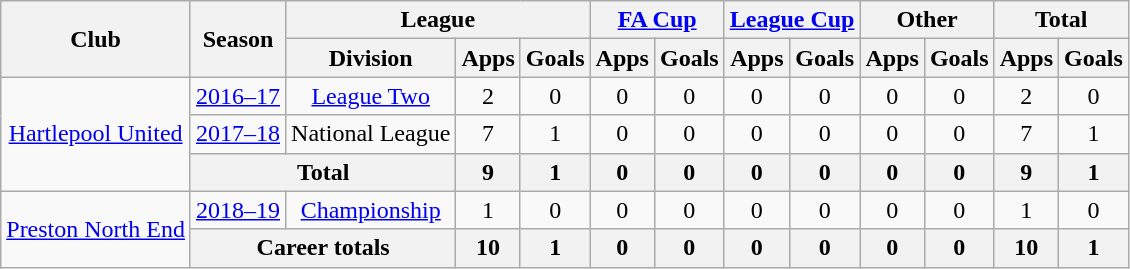<table class="wikitable" style="text-align: center">
<tr>
<th rowspan="2">Club</th>
<th rowspan="2">Season</th>
<th colspan="3">League</th>
<th colspan="2"><a href='#'>FA Cup</a></th>
<th colspan="2"><a href='#'>League Cup</a></th>
<th colspan="2">Other</th>
<th colspan="2">Total</th>
</tr>
<tr>
<th>Division</th>
<th>Apps</th>
<th>Goals</th>
<th>Apps</th>
<th>Goals</th>
<th>Apps</th>
<th>Goals</th>
<th>Apps</th>
<th>Goals</th>
<th>Apps</th>
<th>Goals</th>
</tr>
<tr>
<td rowspan="3"><a href='#'>Hartlepool United</a></td>
<td><a href='#'>2016–17</a></td>
<td><a href='#'>League Two</a></td>
<td>2</td>
<td>0</td>
<td>0</td>
<td>0</td>
<td>0</td>
<td>0</td>
<td>0</td>
<td>0</td>
<td>2</td>
<td>0</td>
</tr>
<tr>
<td><a href='#'>2017–18</a></td>
<td>National League</td>
<td>7</td>
<td>1</td>
<td>0</td>
<td>0</td>
<td>0</td>
<td>0</td>
<td>0</td>
<td>0</td>
<td>7</td>
<td>1</td>
</tr>
<tr>
<th colspan="2">Total</th>
<th>9</th>
<th>1</th>
<th>0</th>
<th>0</th>
<th>0</th>
<th>0</th>
<th>0</th>
<th>0</th>
<th>9</th>
<th>1</th>
</tr>
<tr>
<td rowspan="3"><a href='#'>Preston North End</a></td>
<td><a href='#'>2018–19</a></td>
<td><a href='#'>Championship</a></td>
<td>1</td>
<td>0</td>
<td>0</td>
<td>0</td>
<td>0</td>
<td>0</td>
<td>0</td>
<td>0</td>
<td>1</td>
<td>0</td>
</tr>
<tr>
<th colspan="2">Career totals</th>
<th>10</th>
<th>1</th>
<th>0</th>
<th>0</th>
<th>0</th>
<th>0</th>
<th>0</th>
<th>0</th>
<th>10</th>
<th>1</th>
</tr>
</table>
